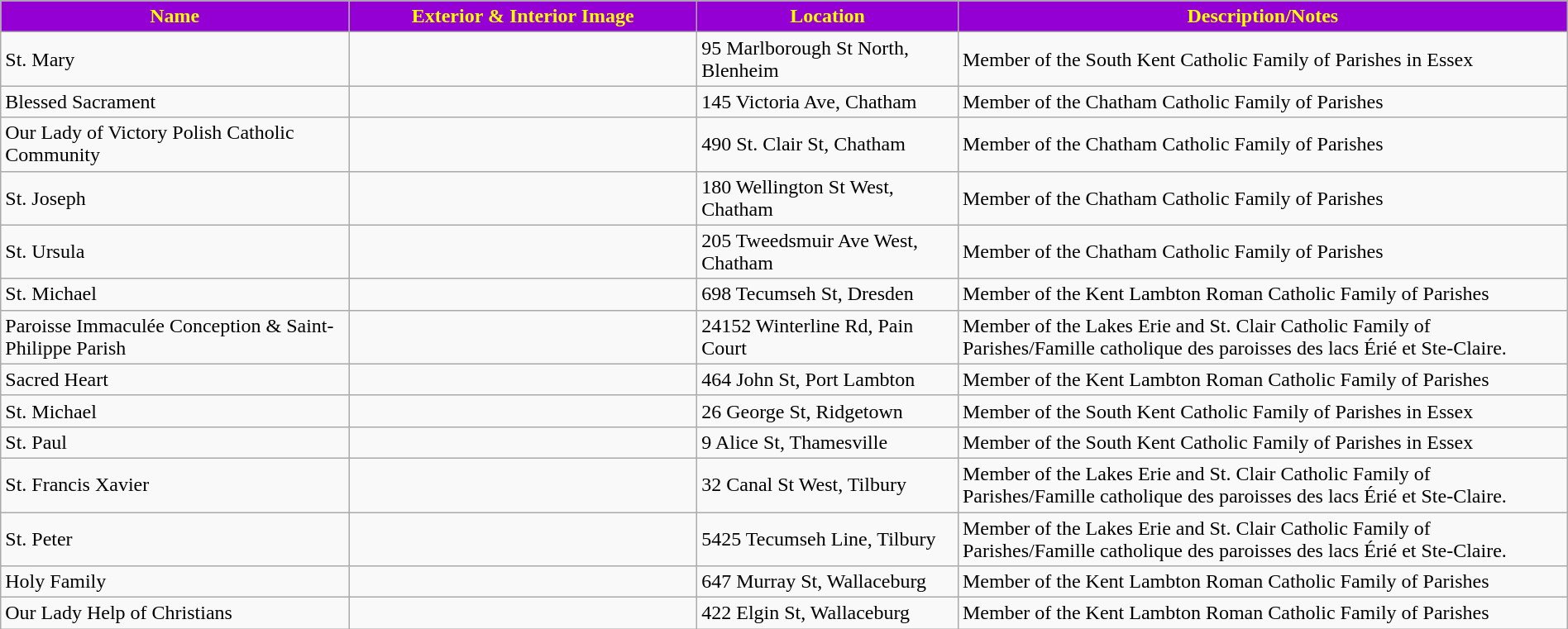<table class="wikitable sortable" style="width:100%">
<tr>
<th style="background:darkviolet; color:yellow;" width="20%"><strong>Name</strong></th>
<th style="background:darkviolet; color:yellow;" width="20%"><strong>Exterior & Interior Image</strong></th>
<th style="background:darkviolet; color:yellow;" width="15%"><strong>Location</strong></th>
<th style="background:darkviolet; color:yellow;" width="35%"><strong>Description/Notes</strong></th>
</tr>
<tr>
<td>St. Mary</td>
<td></td>
<td>95 Marlborough St North, Blenheim</td>
<td>Member of the South Kent Catholic Family of Parishes in Essex</td>
</tr>
<tr>
<td>Blessed Sacrament</td>
<td></td>
<td>145 Victoria Ave, Chatham</td>
<td>Member of the Chatham Catholic Family of Parishes</td>
</tr>
<tr>
<td>Our Lady of Victory Polish Catholic Community</td>
<td></td>
<td>490 St. Clair St, Chatham</td>
<td>Member of the Chatham Catholic Family of Parishes</td>
</tr>
<tr>
<td>St. Joseph</td>
<td></td>
<td>180 Wellington St West, Chatham</td>
<td>Member of the Chatham Catholic Family of Parishes</td>
</tr>
<tr>
<td>St. Ursula</td>
<td></td>
<td>205 Tweedsmuir Ave West, Chatham</td>
<td>Member of the Chatham Catholic Family of Parishes</td>
</tr>
<tr>
<td>St. Michael</td>
<td><br></td>
<td>698 Tecumseh St, Dresden</td>
<td>Member of the Kent Lambton Roman Catholic Family of Parishes</td>
</tr>
<tr>
<td>Paroisse Immaculée Conception & Saint-Philippe Parish</td>
<td></td>
<td>24152 Winterline Rd, Pain Court</td>
<td>Member of the Lakes Erie and St. Clair Catholic Family of Parishes/Famille catholique des paroisses des lacs Érié et Ste-Claire.</td>
</tr>
<tr>
<td>Sacred Heart</td>
<td><br></td>
<td>464 John St, Port Lambton</td>
<td>Member of the Kent Lambton Roman Catholic Family of Parishes</td>
</tr>
<tr>
<td>St. Michael</td>
<td></td>
<td>26 George St, Ridgetown</td>
<td>Member of the South Kent Catholic Family of Parishes in Essex</td>
</tr>
<tr>
<td>St. Paul</td>
<td></td>
<td>9 Alice St, Thamesville</td>
<td>Member of the South Kent Catholic Family of Parishes in Essex</td>
</tr>
<tr>
<td>St. Francis Xavier</td>
<td></td>
<td>32 Canal St West, Tilbury</td>
<td>Member of the Lakes Erie and St. Clair Catholic Family of Parishes/Famille catholique des paroisses des lacs Érié et Ste-Claire.</td>
</tr>
<tr>
<td>St. Peter</td>
<td><br></td>
<td>5425 Tecumseh Line, Tilbury</td>
<td>Member of the Lakes Erie and St. Clair Catholic Family of Parishes/Famille catholique des paroisses des lacs Érié et Ste-Claire.</td>
</tr>
<tr>
<td>Holy Family</td>
<td><br></td>
<td>647 Murray St, Wallaceburg</td>
<td>Member of the Kent Lambton Roman Catholic Family of Parishes</td>
</tr>
<tr>
<td>Our Lady Help of Christians</td>
<td><br></td>
<td>422 Elgin St, Wallaceburg</td>
<td>Member of the Kent Lambton Roman Catholic Family of Parishes</td>
</tr>
</table>
